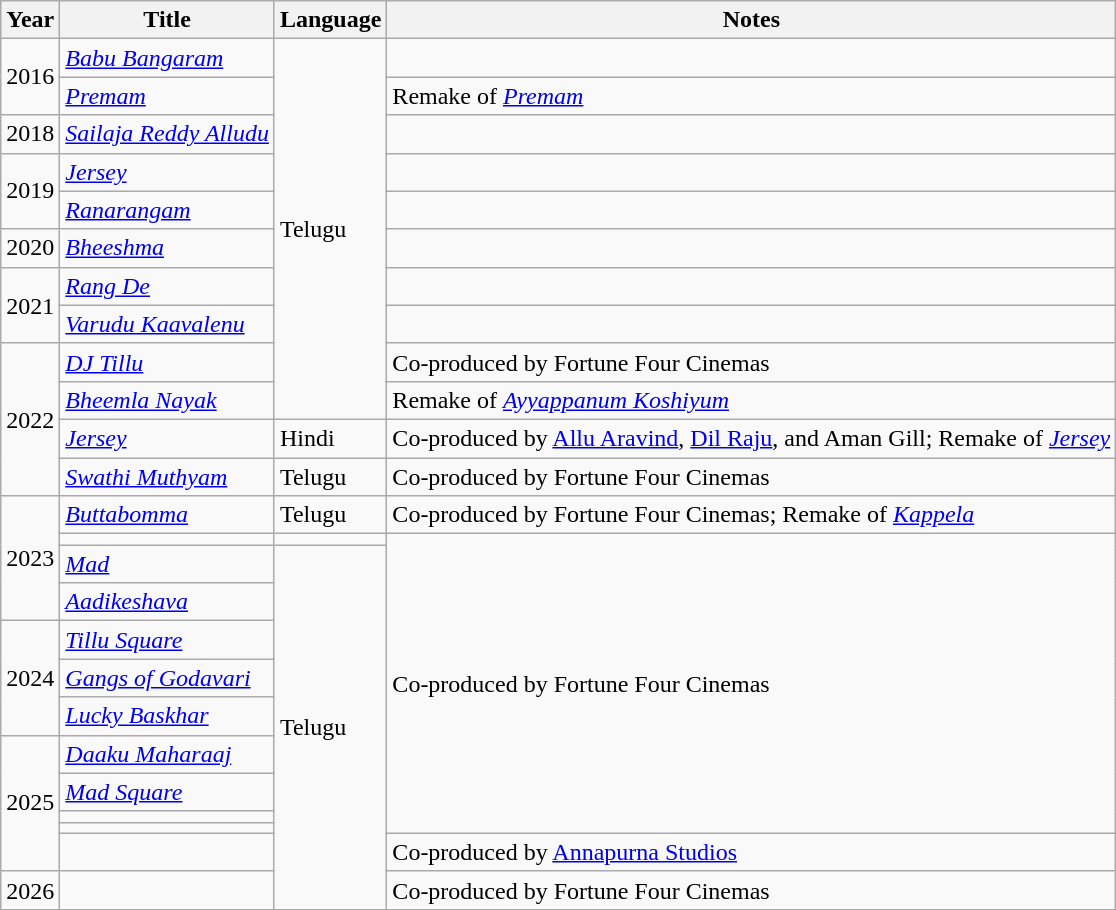<table class="wikitable sortable">
<tr>
<th scope="col">Year</th>
<th scope="col">Title</th>
<th scope="col">Language</th>
<th scope="col" class="unsortable">Notes</th>
</tr>
<tr>
<td rowspan="2">2016</td>
<td><em><a href='#'>Babu Bangaram</a></em></td>
<td rowspan="10">Telugu</td>
<td></td>
</tr>
<tr>
<td><em><a href='#'>Premam</a></em></td>
<td>Remake of <em><a href='#'>Premam</a></em></td>
</tr>
<tr>
<td>2018</td>
<td><em><a href='#'>Sailaja Reddy Alludu</a></em></td>
<td></td>
</tr>
<tr>
<td rowspan="2">2019</td>
<td><em><a href='#'>Jersey</a></em></td>
<td></td>
</tr>
<tr>
<td><em><a href='#'>Ranarangam</a></em></td>
<td></td>
</tr>
<tr>
<td>2020</td>
<td><em><a href='#'>Bheeshma</a></em></td>
<td></td>
</tr>
<tr>
<td rowspan="2">2021</td>
<td><em><a href='#'>Rang De</a></em></td>
<td></td>
</tr>
<tr>
<td><em><a href='#'>Varudu Kaavalenu</a></em></td>
<td></td>
</tr>
<tr>
<td rowspan="4">2022</td>
<td><em><a href='#'>DJ Tillu</a></em></td>
<td>Co-produced by Fortune Four Cinemas</td>
</tr>
<tr>
<td><em><a href='#'>Bheemla Nayak</a></em></td>
<td>Remake of <em><a href='#'>Ayyappanum Koshiyum</a></em></td>
</tr>
<tr>
<td><em><a href='#'>Jersey</a></em></td>
<td>Hindi</td>
<td>Co-produced by <a href='#'>Allu Aravind</a>, <a href='#'>Dil Raju</a>, and Aman Gill; Remake of <em><a href='#'>Jersey</a></em></td>
</tr>
<tr>
<td><em><a href='#'>Swathi Muthyam</a></em></td>
<td>Telugu</td>
<td>Co-produced by Fortune Four Cinemas</td>
</tr>
<tr>
<td rowspan="4">2023</td>
<td><em><a href='#'>Buttabomma</a></em></td>
<td>Telugu</td>
<td>Co-produced by Fortune Four Cinemas; Remake of <em><a href='#'>Kappela</a></em></td>
</tr>
<tr>
<td></td>
<td></td>
<td rowspan="10">Co-produced by Fortune Four Cinemas</td>
</tr>
<tr>
<td><em><a href='#'>Mad</a></em></td>
<td rowspan="11">Telugu</td>
</tr>
<tr>
<td><em><a href='#'>Aadikeshava</a></em></td>
</tr>
<tr>
<td rowspan="3">2024</td>
<td><em><a href='#'>Tillu Square</a></em></td>
</tr>
<tr>
<td><em><a href='#'>Gangs of Godavari</a></em></td>
</tr>
<tr>
<td><em><a href='#'>Lucky Baskhar</a></em></td>
</tr>
<tr>
<td rowspan="5">2025</td>
<td><em><a href='#'>Daaku Maharaaj</a></em></td>
</tr>
<tr>
<td><em><a href='#'>Mad Square</a></em></td>
</tr>
<tr>
<td></td>
</tr>
<tr>
<td></td>
</tr>
<tr>
<td></td>
<td>Co-produced by <a href='#'>Annapurna Studios</a></td>
</tr>
<tr>
<td>2026</td>
<td></td>
<td>Co-produced by Fortune Four Cinemas</td>
</tr>
<tr>
</tr>
</table>
